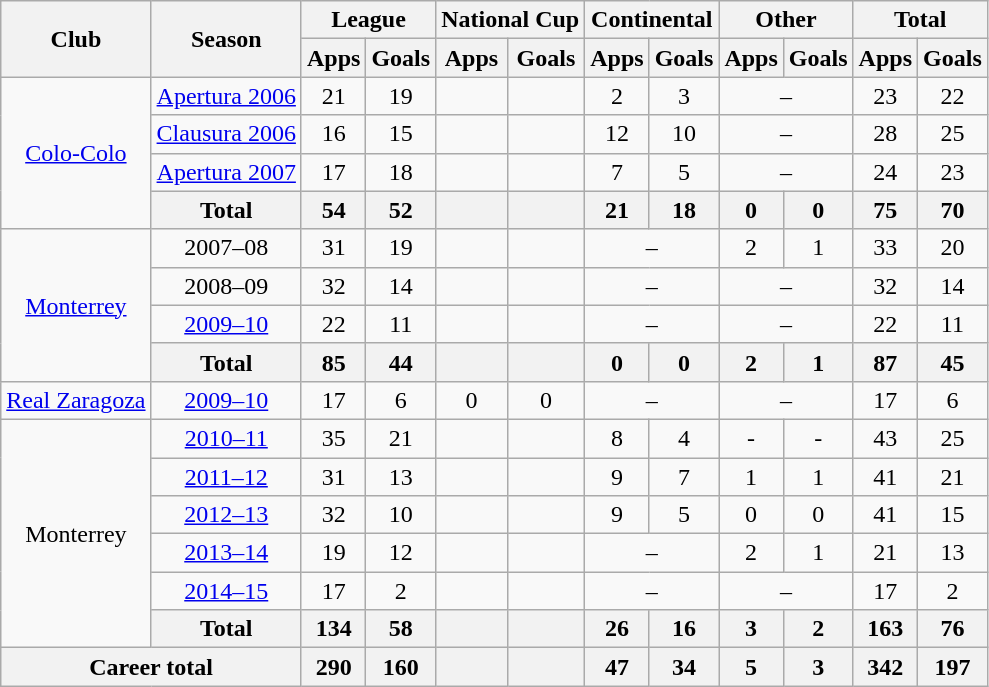<table class="wikitable" style="text-align:center">
<tr>
<th rowspan="2">Club</th>
<th rowspan="2">Season</th>
<th colspan="2">League</th>
<th colspan="2">National Cup</th>
<th colspan="2">Continental</th>
<th colspan="2">Other</th>
<th colspan="2">Total</th>
</tr>
<tr>
<th>Apps</th>
<th>Goals</th>
<th>Apps</th>
<th>Goals</th>
<th>Apps</th>
<th>Goals</th>
<th>Apps</th>
<th>Goals</th>
<th>Apps</th>
<th>Goals</th>
</tr>
<tr>
<td rowspan="4"><a href='#'>Colo-Colo</a></td>
<td><a href='#'>Apertura 2006</a></td>
<td>21</td>
<td>19</td>
<td></td>
<td></td>
<td>2</td>
<td>3</td>
<td colspan="2">–</td>
<td>23</td>
<td>22</td>
</tr>
<tr>
<td><a href='#'>Clausura 2006</a></td>
<td>16</td>
<td>15</td>
<td></td>
<td></td>
<td>12</td>
<td>10</td>
<td colspan="2">–</td>
<td>28</td>
<td>25</td>
</tr>
<tr>
<td><a href='#'>Apertura 2007</a></td>
<td>17</td>
<td>18</td>
<td></td>
<td></td>
<td>7</td>
<td>5</td>
<td colspan="2">–</td>
<td>24</td>
<td>23</td>
</tr>
<tr>
<th>Total</th>
<th>54</th>
<th>52</th>
<th></th>
<th></th>
<th>21</th>
<th>18</th>
<th>0</th>
<th>0</th>
<th>75</th>
<th>70</th>
</tr>
<tr>
<td rowspan="4"><a href='#'>Monterrey</a></td>
<td>2007–08</td>
<td>31</td>
<td>19</td>
<td></td>
<td></td>
<td colspan="2">–</td>
<td>2</td>
<td>1</td>
<td>33</td>
<td>20</td>
</tr>
<tr>
<td>2008–09</td>
<td>32</td>
<td>14</td>
<td></td>
<td></td>
<td colspan="2">–</td>
<td colspan="2">–</td>
<td>32</td>
<td>14</td>
</tr>
<tr>
<td><a href='#'>2009–10</a></td>
<td>22</td>
<td>11</td>
<td></td>
<td></td>
<td colspan="2">–</td>
<td colspan="2">–</td>
<td>22</td>
<td>11</td>
</tr>
<tr>
<th>Total</th>
<th>85</th>
<th>44</th>
<th></th>
<th></th>
<th>0</th>
<th>0</th>
<th>2</th>
<th>1</th>
<th>87</th>
<th>45</th>
</tr>
<tr>
<td><a href='#'>Real Zaragoza</a></td>
<td><a href='#'>2009–10</a></td>
<td>17</td>
<td>6</td>
<td>0</td>
<td>0</td>
<td colspan="2">–</td>
<td colspan="2">–</td>
<td>17</td>
<td>6</td>
</tr>
<tr>
<td rowspan="6">Monterrey</td>
<td><a href='#'>2010–11</a></td>
<td>35</td>
<td>21</td>
<td></td>
<td></td>
<td>8</td>
<td>4</td>
<td>-</td>
<td>-</td>
<td>43</td>
<td>25</td>
</tr>
<tr>
<td><a href='#'>2011–12</a></td>
<td>31</td>
<td>13</td>
<td></td>
<td></td>
<td>9</td>
<td>7</td>
<td>1</td>
<td>1</td>
<td>41</td>
<td>21</td>
</tr>
<tr>
<td><a href='#'>2012–13</a></td>
<td>32</td>
<td>10</td>
<td></td>
<td></td>
<td>9</td>
<td>5</td>
<td>0</td>
<td>0</td>
<td>41</td>
<td>15</td>
</tr>
<tr>
<td><a href='#'>2013–14</a></td>
<td>19</td>
<td>12</td>
<td></td>
<td></td>
<td colspan="2">–</td>
<td>2</td>
<td>1</td>
<td>21</td>
<td>13</td>
</tr>
<tr>
<td><a href='#'>2014–15</a></td>
<td>17</td>
<td>2</td>
<td></td>
<td></td>
<td colspan="2">–</td>
<td colspan="2">–</td>
<td>17</td>
<td>2</td>
</tr>
<tr>
<th>Total</th>
<th>134</th>
<th>58</th>
<th></th>
<th></th>
<th>26</th>
<th>16</th>
<th>3</th>
<th>2</th>
<th>163</th>
<th>76</th>
</tr>
<tr>
<th colspan="2">Career total</th>
<th>290</th>
<th>160</th>
<th></th>
<th></th>
<th>47</th>
<th>34</th>
<th>5</th>
<th>3</th>
<th>342</th>
<th>197</th>
</tr>
</table>
